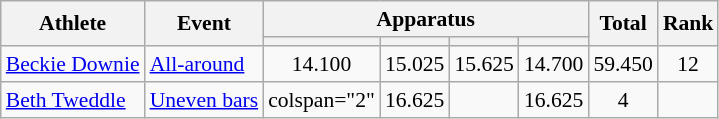<table class="wikitable" style="font-size:90%">
<tr>
<th rowspan=2>Athlete</th>
<th rowspan=2>Event</th>
<th colspan =4>Apparatus</th>
<th rowspan=2>Total</th>
<th rowspan=2>Rank</th>
</tr>
<tr style="font-size:95%">
<th></th>
<th></th>
<th></th>
<th></th>
</tr>
<tr align=center>
<td align=left><a href='#'>Beckie Downie</a></td>
<td align=left><a href='#'>All-around</a></td>
<td>14.100</td>
<td>15.025</td>
<td>15.625</td>
<td>14.700</td>
<td>59.450</td>
<td>12</td>
</tr>
<tr align=center>
<td align=left><a href='#'>Beth Tweddle</a></td>
<td align=left><a href='#'>Uneven bars</a></td>
<td>colspan="2" </td>
<td>16.625</td>
<td></td>
<td>16.625</td>
<td>4</td>
</tr>
</table>
